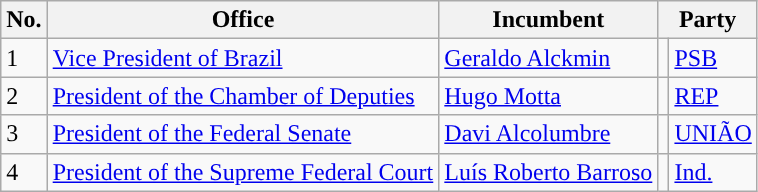<table class=wikitable>
<tr>
<th><abbr>No.</abbr></th>
<th>Office</th>
<th>Incumbent</th>
<th colspan=2>Party</th>
</tr>
<tr>
<td>1</td>
<td><a href='#'>Vice President of Brazil</a></td>
<td><a href='#'>Geraldo Alckmin</a></td>
<td style="background:"></td>
<td><a href='#'>PSB</a></td>
</tr>
<tr>
<td>2</td>
<td><a href='#'>President of the Chamber of Deputies</a></td>
<td><a href='#'>Hugo Motta</a></td>
<td style="background:"></td>
<td><a href='#'>REP</a></td>
</tr>
<tr>
<td>3</td>
<td><a href='#'>President of the Federal Senate</a></td>
<td><a href='#'>Davi Alcolumbre</a></td>
<td style="background:"></td>
<td><a href='#'>UNIÃO</a></td>
</tr>
<tr>
<td>4</td>
<td><a href='#'>President of the Supreme Federal Court</a></td>
<td><a href='#'>Luís Roberto Barroso</a></td>
<td style="background:"></td>
<td><a href='#'>Ind.</a></td>
</tr>
</table>
